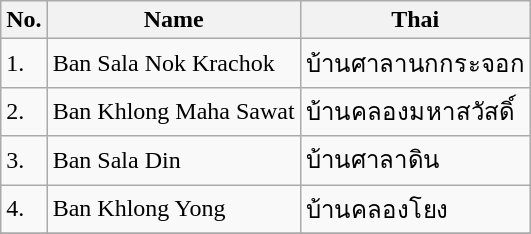<table class="wikitable sortable">
<tr>
<th>No.</th>
<th>Name</th>
<th>Thai</th>
</tr>
<tr>
<td>1.</td>
<td>Ban Sala Nok Krachok</td>
<td>บ้านศาลานกกระจอก</td>
</tr>
<tr>
<td>2.</td>
<td>Ban Khlong Maha Sawat</td>
<td>บ้านคลองมหาสวัสดิ์</td>
</tr>
<tr>
<td>3.</td>
<td>Ban Sala Din</td>
<td>บ้านศาลาดิน</td>
</tr>
<tr>
<td>4.</td>
<td>Ban Khlong Yong</td>
<td>บ้านคลองโยง</td>
</tr>
<tr>
</tr>
</table>
